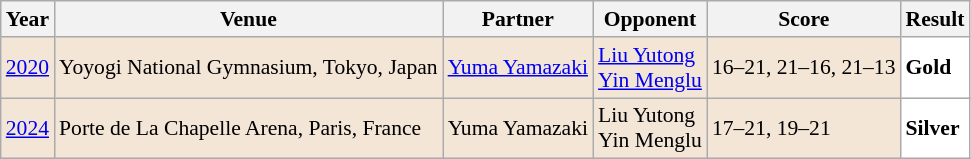<table class="sortable wikitable" style="font-size: 90%;">
<tr>
<th>Year</th>
<th>Venue</th>
<th>Partner</th>
<th>Opponent</th>
<th>Score</th>
<th>Result</th>
</tr>
<tr style="background:#F3E6D7">
<td align="center"><a href='#'>2020</a></td>
<td align="left">Yoyogi National Gymnasium, Tokyo, Japan</td>
<td align="left"> <a href='#'>Yuma Yamazaki</a></td>
<td align="left"> <a href='#'>Liu Yutong</a><br> <a href='#'>Yin Menglu</a></td>
<td align="left">16–21, 21–16, 21–13</td>
<td style="text-align:left; background:white"> <strong>Gold</strong></td>
</tr>
<tr style="background:#F3E6D7">
<td align="center"><a href='#'>2024</a></td>
<td align="left">Porte de La Chapelle Arena, Paris, France</td>
<td align="left"> Yuma Yamazaki</td>
<td align="left"> Liu Yutong<br> Yin Menglu</td>
<td align="left">17–21, 19–21</td>
<td style="text-align:left; background:white"> <strong>Silver</strong></td>
</tr>
</table>
